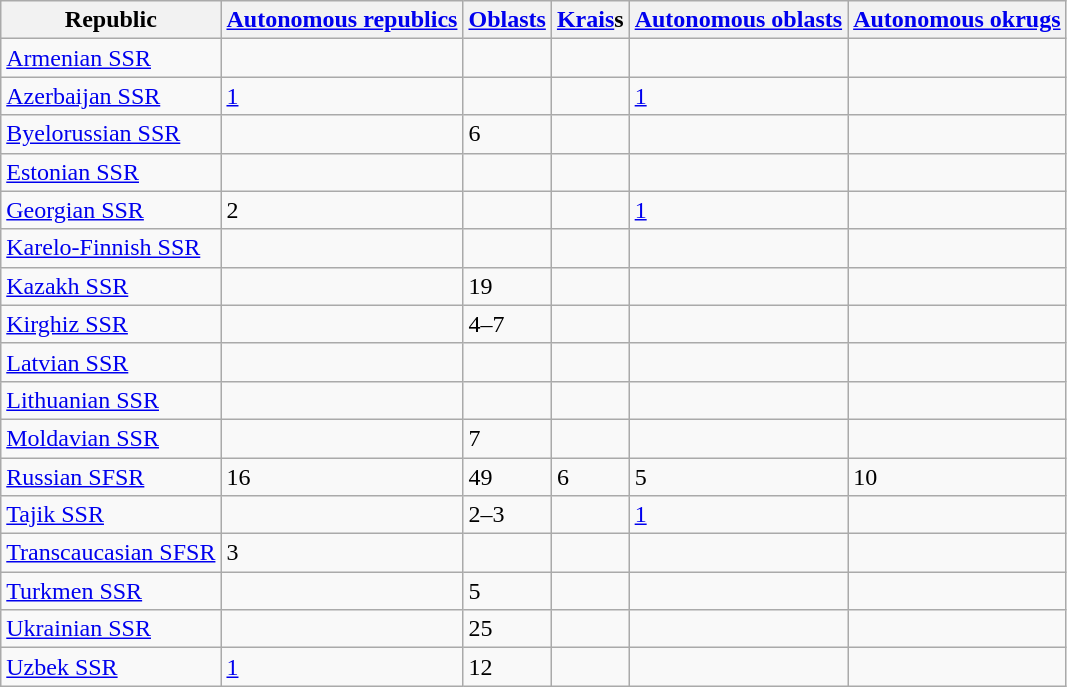<table class=wikitable>
<tr>
<th scope="col">Republic</th>
<th scope="col"><a href='#'>Autonomous republics</a></th>
<th scope="col"><a href='#'>Oblasts</a></th>
<th scope="col"><a href='#'>Krais</a>s</th>
<th scope="col"><a href='#'>Autonomous oblasts</a></th>
<th scope="col"><a href='#'>Autonomous okrugs</a></th>
</tr>
<tr>
<td scope="row"><a href='#'>Armenian SSR</a></td>
<td></td>
<td></td>
<td></td>
<td></td>
<td></td>
</tr>
<tr>
<td scope="row"><a href='#'>Azerbaijan SSR</a></td>
<td><a href='#'>1</a></td>
<td></td>
<td></td>
<td><a href='#'>1</a></td>
<td></td>
</tr>
<tr>
<td scope="row"><a href='#'>Byelorussian SSR</a></td>
<td></td>
<td>6</td>
<td></td>
<td></td>
<td></td>
</tr>
<tr>
<td scope="row"><a href='#'>Estonian SSR</a></td>
<td></td>
<td></td>
<td></td>
<td></td>
<td></td>
</tr>
<tr>
<td scope="row"><a href='#'>Georgian SSR</a></td>
<td>2</td>
<td></td>
<td></td>
<td><a href='#'>1</a></td>
<td></td>
</tr>
<tr>
<td scope="row"><a href='#'>Karelo-Finnish SSR</a><br></td>
<td></td>
<td></td>
<td></td>
<td></td>
<td></td>
</tr>
<tr>
<td scope="row"><a href='#'>Kazakh SSR</a></td>
<td></td>
<td>19</td>
<td></td>
<td></td>
<td></td>
</tr>
<tr>
<td scope="row"><a href='#'>Kirghiz SSR</a></td>
<td></td>
<td>4–7</td>
<td></td>
<td></td>
<td></td>
</tr>
<tr>
<td scope="row"><a href='#'>Latvian SSR</a></td>
<td></td>
<td></td>
<td></td>
<td></td>
<td></td>
</tr>
<tr>
<td scope="row"><a href='#'>Lithuanian SSR</a></td>
<td></td>
<td></td>
<td></td>
<td></td>
<td></td>
</tr>
<tr>
<td scope="row"><a href='#'>Moldavian SSR</a></td>
<td></td>
<td>7</td>
<td></td>
<td></td>
<td></td>
</tr>
<tr>
<td scope="row"><a href='#'>Russian SFSR</a></td>
<td>16</td>
<td>49</td>
<td>6</td>
<td>5</td>
<td>10</td>
</tr>
<tr>
<td scope="row"><a href='#'>Tajik SSR</a></td>
<td></td>
<td>2–3</td>
<td></td>
<td><a href='#'>1</a></td>
<td></td>
</tr>
<tr>
<td scope="row"><a href='#'>Transcaucasian SFSR</a><br></td>
<td>3</td>
<td></td>
<td></td>
<td></td>
<td></td>
</tr>
<tr>
<td scope="row"><a href='#'>Turkmen SSR</a></td>
<td></td>
<td>5</td>
<td></td>
<td></td>
<td></td>
</tr>
<tr>
<td scope="row"><a href='#'>Ukrainian SSR</a></td>
<td></td>
<td>25</td>
<td></td>
<td></td>
<td></td>
</tr>
<tr>
<td scope="row"><a href='#'>Uzbek SSR</a></td>
<td><a href='#'>1</a></td>
<td>12</td>
<td></td>
<td></td>
<td></td>
</tr>
</table>
